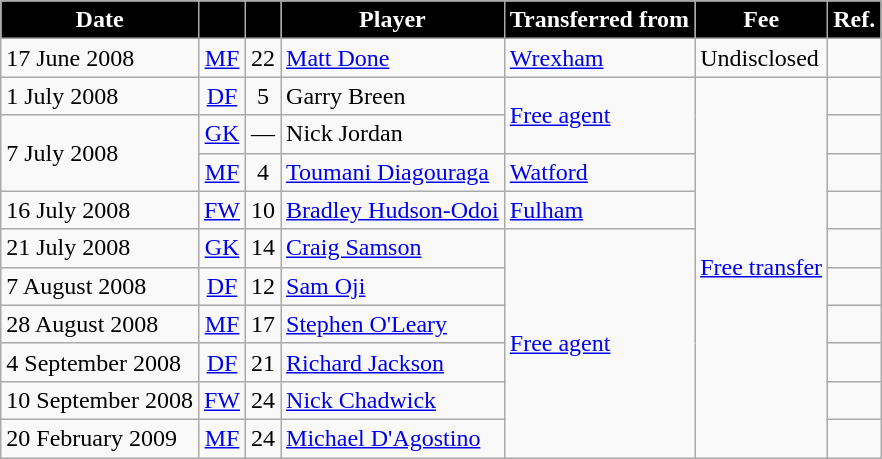<table class="wikitable" style="text-align:left;">
<tr>
<th style="background:#000; color:white;">Date</th>
<th style="background:#000; color:white;"></th>
<th style="background:#000; color:white;"></th>
<th style="background:#000; color:white;">Player</th>
<th style="background:#000; color:white;">Transferred from</th>
<th style="background:#000; color:white;">Fee</th>
<th style="background:#000; color:white;">Ref.</th>
</tr>
<tr>
<td>17 June 2008</td>
<td style="text-align:center;"><a href='#'>MF</a></td>
<td style="text-align:center;">22</td>
<td> <a href='#'>Matt Done</a></td>
<td><a href='#'>Wrexham</a></td>
<td>Undisclosed</td>
<td style="text-align:center;"></td>
</tr>
<tr>
<td>1 July 2008</td>
<td style="text-align:center;"><a href='#'>DF</a></td>
<td style="text-align:center;">5</td>
<td> Garry Breen</td>
<td rowspan="2"><a href='#'>Free agent</a></td>
<td rowspan="10"><a href='#'>Free transfer</a></td>
<td style="text-align:center;"></td>
</tr>
<tr>
<td rowspan="2">7 July 2008</td>
<td style="text-align:center;"><a href='#'>GK</a></td>
<td style="text-align:center;">—</td>
<td> Nick Jordan</td>
<td style="text-align:center;"></td>
</tr>
<tr>
<td style="text-align:center;"><a href='#'>MF</a></td>
<td style="text-align:center;">4</td>
<td> <a href='#'>Toumani Diagouraga</a></td>
<td><a href='#'>Watford</a></td>
<td style="text-align:center;"></td>
</tr>
<tr>
<td>16 July 2008</td>
<td style="text-align:center;"><a href='#'>FW</a></td>
<td style="text-align:center;">10</td>
<td> <a href='#'>Bradley Hudson-Odoi</a></td>
<td><a href='#'>Fulham</a></td>
<td style="text-align:center;"></td>
</tr>
<tr>
<td>21 July 2008</td>
<td style="text-align:center;"><a href='#'>GK</a></td>
<td style="text-align:center;">14</td>
<td> <a href='#'>Craig Samson</a></td>
<td rowspan="6"><a href='#'>Free agent</a></td>
<td style="text-align:center;"></td>
</tr>
<tr>
<td>7 August 2008</td>
<td style="text-align:center;"><a href='#'>DF</a></td>
<td style="text-align:center;">12</td>
<td> <a href='#'>Sam Oji</a></td>
<td style="text-align:center;"></td>
</tr>
<tr>
<td>28 August 2008</td>
<td style="text-align:center;"><a href='#'>MF</a></td>
<td style="text-align:center;">17</td>
<td> <a href='#'>Stephen O'Leary</a></td>
<td style="text-align:center;"></td>
</tr>
<tr>
<td>4 September 2008</td>
<td style="text-align:center;"><a href='#'>DF</a></td>
<td style="text-align:center;">21</td>
<td> <a href='#'>Richard Jackson</a></td>
<td style="text-align:center;"></td>
</tr>
<tr>
<td>10 September 2008</td>
<td style="text-align:center;"><a href='#'>FW</a></td>
<td style="text-align:center;">24</td>
<td> <a href='#'>Nick Chadwick</a></td>
<td style="text-align:center;"></td>
</tr>
<tr>
<td>20 February 2009</td>
<td style="text-align:center;"><a href='#'>MF</a></td>
<td style="text-align:center;">24</td>
<td> <a href='#'>Michael D'Agostino</a></td>
<td style="text-align:center;"></td>
</tr>
</table>
